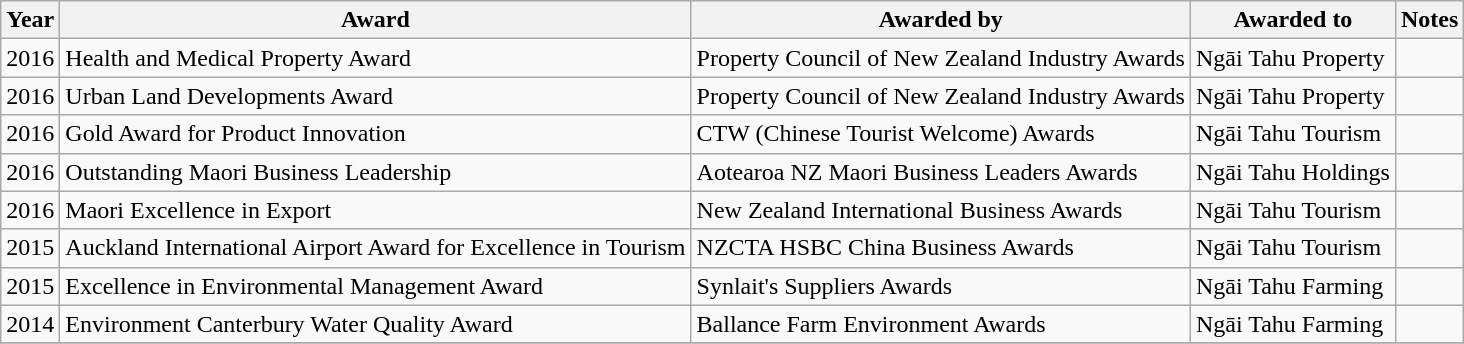<table class= "wikitable sortable">
<tr>
<th>Year</th>
<th>Award</th>
<th>Awarded by</th>
<th>Awarded to</th>
<th class= "unsortable">Notes</th>
</tr>
<tr>
<td>2016</td>
<td>Health and Medical Property Award</td>
<td>Property Council of New Zealand Industry Awards</td>
<td>Ngāi Tahu Property</td>
<td></td>
</tr>
<tr>
<td>2016</td>
<td>Urban Land Developments Award</td>
<td>Property Council of New Zealand Industry Awards</td>
<td>Ngāi Tahu Property</td>
<td></td>
</tr>
<tr>
<td>2016</td>
<td>Gold Award for Product Innovation</td>
<td>CTW (Chinese Tourist Welcome) Awards</td>
<td>Ngāi Tahu Tourism</td>
<td></td>
</tr>
<tr>
<td>2016</td>
<td>Outstanding Maori Business Leadership</td>
<td>Aotearoa NZ Maori Business Leaders Awards</td>
<td>Ngāi Tahu Holdings</td>
<td></td>
</tr>
<tr>
<td>2016</td>
<td>Maori Excellence in Export</td>
<td>New Zealand International Business Awards</td>
<td>Ngāi Tahu Tourism</td>
<td></td>
</tr>
<tr>
<td>2015</td>
<td>Auckland International Airport Award for Excellence in Tourism</td>
<td>NZCTA HSBC China Business Awards</td>
<td>Ngāi Tahu Tourism</td>
<td></td>
</tr>
<tr>
<td>2015</td>
<td>Excellence in Environmental Management Award</td>
<td>Synlait's Suppliers Awards</td>
<td>Ngāi Tahu Farming</td>
<td></td>
</tr>
<tr>
<td>2014</td>
<td>Environment Canterbury Water Quality Award</td>
<td>Ballance Farm Environment Awards</td>
<td>Ngāi Tahu Farming</td>
<td></td>
</tr>
<tr>
</tr>
</table>
